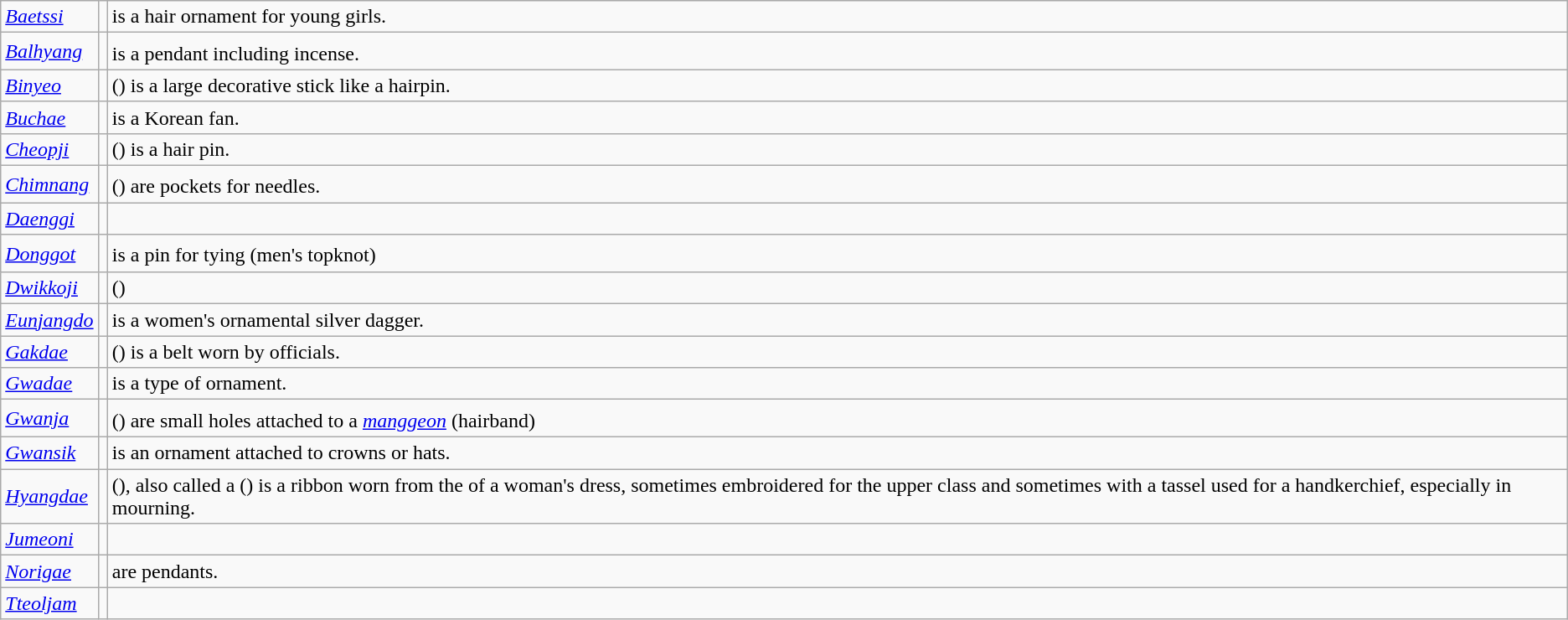<table class="wikitable" border="1">
<tr>
<td><em><a href='#'>Baetssi</a></em></td>
<td></td>
<td> is a hair ornament for young girls.</td>
</tr>
<tr>
<td><em><a href='#'>Balhyang</a></em></td>
<td></td>
<td> is a pendant including incense. <sup></sup></td>
</tr>
<tr>
<td><em><a href='#'>Binyeo</a></em></td>
<td></td>
<td> () is a large decorative stick like a hairpin.</td>
</tr>
<tr>
<td><em><a href='#'>Buchae</a></em></td>
<td></td>
<td> is a Korean fan.</td>
</tr>
<tr>
<td><em><a href='#'>Cheopji</a></em></td>
<td></td>
<td> () is a hair pin.</td>
</tr>
<tr>
<td><em><a href='#'>Chimnang</a></em></td>
<td></td>
<td> () are pockets for needles.<sup></sup></td>
</tr>
<tr>
<td><em><a href='#'>Daenggi</a></em></td>
<td></td>
<td></td>
</tr>
<tr>
<td><em><a href='#'>Donggot</a></em></td>
<td></td>
<td> is a pin for tying  (men's topknot)<sup></sup></td>
</tr>
<tr>
<td><em><a href='#'>Dwikkoji</a></em></td>
<td></td>
<td> ()</td>
</tr>
<tr>
<td><em><a href='#'>Eunjangdo</a></em></td>
<td></td>
<td> is a women's ornamental silver dagger.</td>
</tr>
<tr>
<td><em><a href='#'>Gakdae</a></em></td>
<td></td>
<td> () is a belt worn by officials.</td>
</tr>
<tr>
<td><em><a href='#'>Gwadae</a></em></td>
<td></td>
<td> is a type of ornament.</td>
</tr>
<tr>
<td><em><a href='#'>Gwanja</a></em></td>
<td></td>
<td> () are small holes attached to a <em><a href='#'>manggeon</a></em> (hairband)<sup></sup></td>
</tr>
<tr>
<td><em><a href='#'>Gwansik</a></em></td>
<td></td>
<td> is an ornament attached to crowns or hats.</td>
</tr>
<tr>
<td><em><a href='#'>Hyangdae</a></em></td>
<td></td>
<td> (), also called a  () is a ribbon worn from the  of a woman's dress, sometimes embroidered for the upper class and sometimes with a tassel used for a handkerchief, especially in mourning.</td>
</tr>
<tr>
<td><em><a href='#'>Jumeoni</a></em></td>
<td></td>
<td></td>
</tr>
<tr>
<td><em><a href='#'>Norigae</a></em></td>
<td></td>
<td> are pendants.</td>
</tr>
<tr>
<td><em><a href='#'>Tteoljam</a></em></td>
<td></td>
<td></td>
</tr>
</table>
